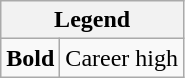<table class="wikitable mw-collapsible mw-collapsed">
<tr>
<th colspan="2">Legend</th>
</tr>
<tr>
<td><strong>Bold</strong></td>
<td>Career high</td>
</tr>
</table>
